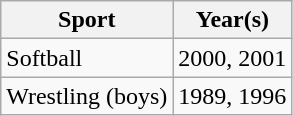<table class="wikitable">
<tr>
<th>Sport</th>
<th>Year(s)</th>
</tr>
<tr>
<td>Softball</td>
<td>2000, 2001</td>
</tr>
<tr>
<td>Wrestling (boys)</td>
<td>1989, 1996</td>
</tr>
</table>
